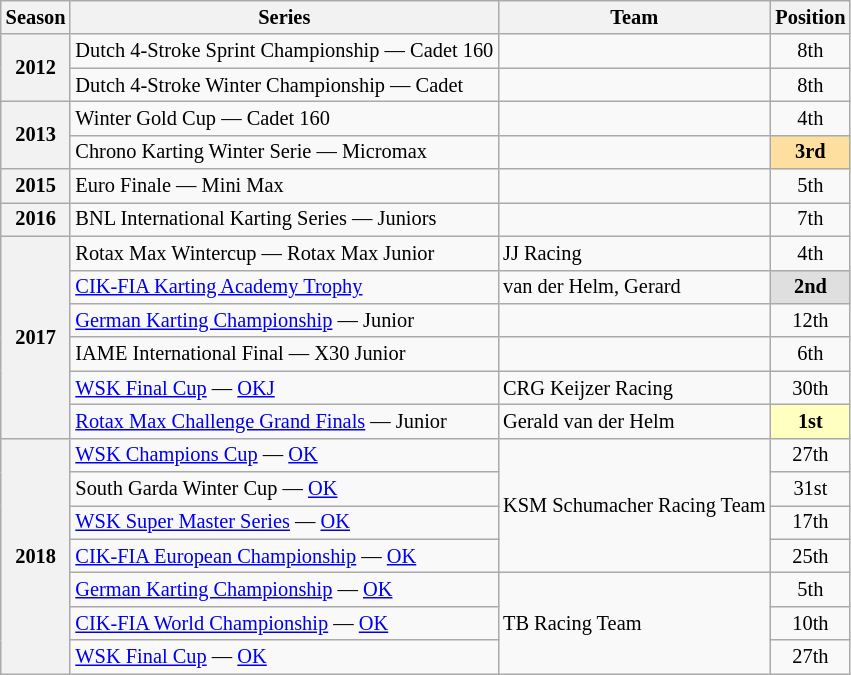<table class="wikitable" style="font-size: 85%; text-align:center">
<tr>
<th>Season</th>
<th>Series</th>
<th>Team</th>
<th>Position</th>
</tr>
<tr>
<th rowspan="2">2012</th>
<td align="left">Dutch 4-Stroke Sprint Championship — Cadet 160</td>
<td align="left"></td>
<td>8th</td>
</tr>
<tr>
<td align="left">Dutch 4-Stroke Winter Championship — Cadet</td>
<td align="left"></td>
<td>8th</td>
</tr>
<tr>
<th rowspan="2">2013</th>
<td align="left">Winter Gold Cup — Cadet 160</td>
<td></td>
<td>4th</td>
</tr>
<tr>
<td align="left">Chrono Karting Winter Serie — Micromax</td>
<td align="left"></td>
<td style="background:#FFDF9F;"><strong>3rd</strong></td>
</tr>
<tr>
<th>2015</th>
<td align="left">Euro Finale — Mini Max</td>
<td align="left"></td>
<td>5th</td>
</tr>
<tr>
<th>2016</th>
<td align="left">BNL International Karting Series — Juniors</td>
<td align="left"></td>
<td>7th</td>
</tr>
<tr>
<th rowspan="6">2017</th>
<td align="left">Rotax Max Wintercup — Rotax Max Junior</td>
<td align="left">JJ Racing</td>
<td>4th</td>
</tr>
<tr>
<td align="left"><a href='#'>CIK-FIA Karting Academy Trophy</a></td>
<td align="left">van der Helm, Gerard</td>
<td style="background:#DFDFDF;"><strong>2nd</strong></td>
</tr>
<tr>
<td align="left"><a href='#'>German Karting Championship</a> — Junior</td>
<td align="left"></td>
<td>12th</td>
</tr>
<tr>
<td align="left">IAME International Final — X30 Junior</td>
<td align="left"></td>
<td>6th</td>
</tr>
<tr>
<td align="left"><a href='#'>WSK Final Cup</a> — <a href='#'>OKJ</a></td>
<td align="left">CRG Keijzer Racing</td>
<td>30th</td>
</tr>
<tr>
<td align="left"><a href='#'>Rotax Max Challenge Grand Finals</a> — Junior</td>
<td align="left">Gerald van der Helm</td>
<td style="background:#FFFFBF;"><strong>1st</strong></td>
</tr>
<tr>
<th rowspan="7">2018</th>
<td align="left"><a href='#'>WSK Champions Cup</a> — <a href='#'>OK</a></td>
<td rowspan="4" align="left">KSM Schumacher Racing Team</td>
<td>27th</td>
</tr>
<tr>
<td align="left">South Garda Winter Cup — <a href='#'>OK</a></td>
<td>31st</td>
</tr>
<tr>
<td align="left"><a href='#'>WSK Super Master Series</a> — <a href='#'>OK</a></td>
<td>17th</td>
</tr>
<tr>
<td align="left"><a href='#'>CIK-FIA European Championship</a> — <a href='#'>OK</a></td>
<td>25th</td>
</tr>
<tr>
<td align="left"><a href='#'>German Karting Championship</a> — <a href='#'>OK</a></td>
<td rowspan="3" align="left">TB Racing Team</td>
<td>5th</td>
</tr>
<tr>
<td align="left"><a href='#'>CIK-FIA World Championship</a> — <a href='#'>OK</a></td>
<td>10th</td>
</tr>
<tr>
<td align="left"><a href='#'>WSK Final Cup</a> — <a href='#'>OK</a></td>
<td>27th</td>
</tr>
</table>
